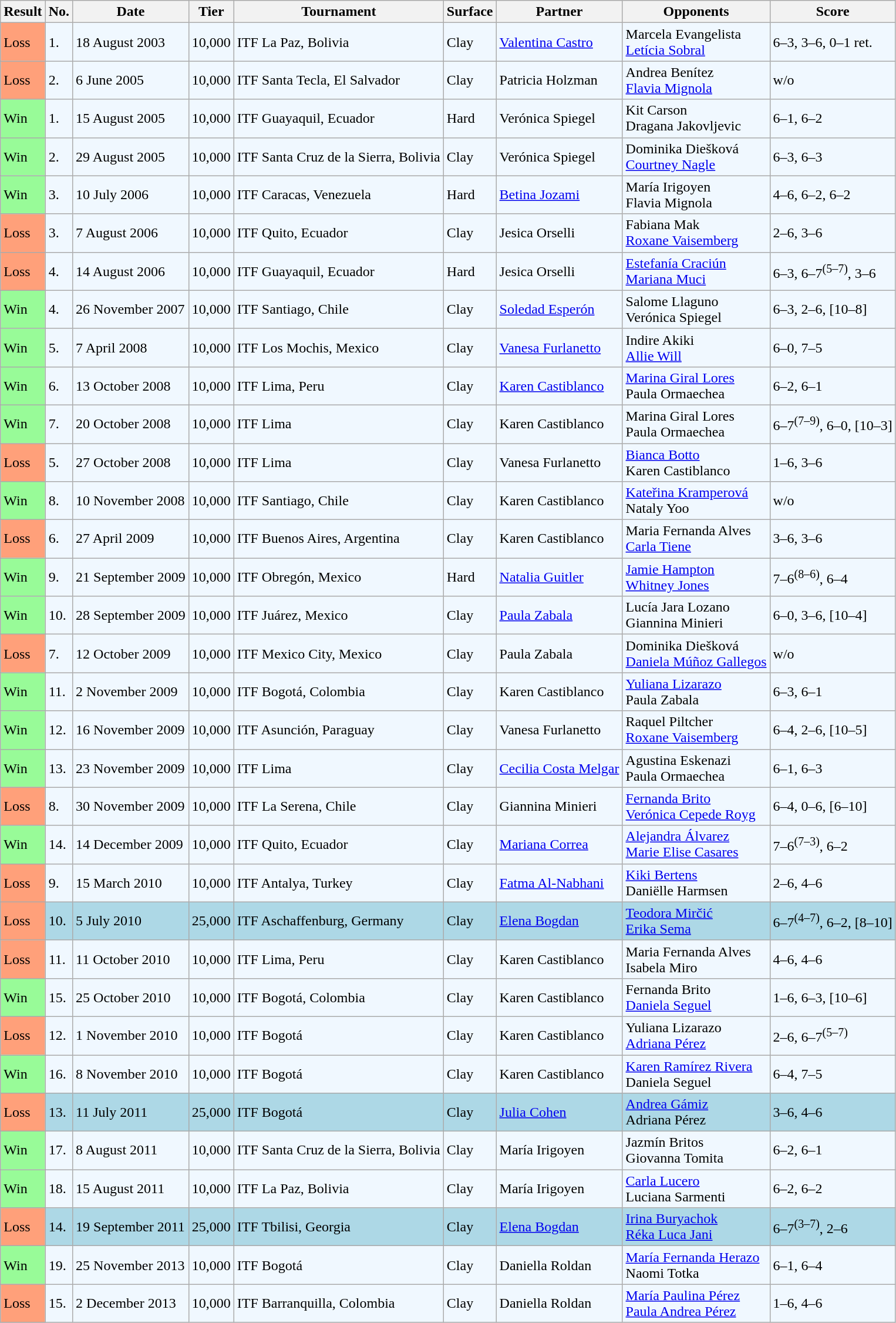<table class="sortable wikitable">
<tr>
<th>Result</th>
<th>No.</th>
<th>Date</th>
<th>Tier</th>
<th>Tournament</th>
<th>Surface</th>
<th>Partner</th>
<th>Opponents</th>
<th>Score</th>
</tr>
<tr style="background:#f0f8ff;">
<td style="background:#ffa07a;">Loss</td>
<td>1.</td>
<td>18 August 2003</td>
<td>10,000</td>
<td>ITF La Paz, Bolivia</td>
<td>Clay</td>
<td> <a href='#'>Valentina Castro</a></td>
<td> Marcela Evangelista <br>  <a href='#'>Letícia Sobral</a></td>
<td>6–3, 3–6, 0–1 ret.</td>
</tr>
<tr style="background:#f0f8ff;">
<td style="background:#ffa07a;">Loss</td>
<td>2.</td>
<td>6 June 2005</td>
<td>10,000</td>
<td>ITF Santa Tecla, El Salvador</td>
<td>Clay</td>
<td> Patricia Holzman</td>
<td> Andrea Benítez <br>  <a href='#'>Flavia Mignola</a></td>
<td>w/o</td>
</tr>
<tr style="background:#f0f8ff;">
<td style="background:#98fb98;">Win</td>
<td>1.</td>
<td>15 August 2005</td>
<td>10,000</td>
<td>ITF Guayaquil, Ecuador</td>
<td>Hard</td>
<td> Verónica Spiegel</td>
<td> Kit Carson <br>  Dragana Jakovljevic</td>
<td>6–1, 6–2</td>
</tr>
<tr style="background:#f0f8ff;">
<td style="background:#98fb98;">Win</td>
<td>2.</td>
<td>29 August 2005</td>
<td>10,000</td>
<td>ITF Santa Cruz de la Sierra, Bolivia</td>
<td>Clay</td>
<td> Verónica Spiegel</td>
<td> Dominika Diešková <br>  <a href='#'>Courtney Nagle</a></td>
<td>6–3, 6–3</td>
</tr>
<tr style="background:#f0f8ff;">
<td style="background:#98fb98;">Win</td>
<td>3.</td>
<td>10 July 2006</td>
<td>10,000</td>
<td>ITF Caracas, Venezuela</td>
<td>Hard</td>
<td> <a href='#'>Betina Jozami</a></td>
<td> María Irigoyen <br>  Flavia Mignola</td>
<td>4–6, 6–2, 6–2</td>
</tr>
<tr style="background:#f0f8ff;">
<td style="background:#ffa07a;">Loss</td>
<td>3.</td>
<td>7 August 2006</td>
<td>10,000</td>
<td>ITF Quito, Ecuador</td>
<td>Clay</td>
<td> Jesica Orselli</td>
<td> Fabiana Mak <br>  <a href='#'>Roxane Vaisemberg</a></td>
<td>2–6, 3–6</td>
</tr>
<tr style="background:#f0f8ff;">
<td style="background:#ffa07a;">Loss</td>
<td>4.</td>
<td>14 August 2006</td>
<td>10,000</td>
<td>ITF Guayaquil, Ecuador</td>
<td>Hard</td>
<td> Jesica Orselli</td>
<td> <a href='#'>Estefanía Craciún</a> <br>  <a href='#'>Mariana Muci</a></td>
<td>6–3, 6–7<sup>(5–7)</sup>, 3–6</td>
</tr>
<tr style="background:#f0f8ff;">
<td style="background:#98fb98;">Win</td>
<td>4.</td>
<td>26 November 2007</td>
<td>10,000</td>
<td>ITF Santiago, Chile</td>
<td>Clay</td>
<td> <a href='#'>Soledad Esperón</a></td>
<td> Salome Llaguno <br>  Verónica Spiegel</td>
<td>6–3, 2–6, [10–8]</td>
</tr>
<tr style="background:#f0f8ff;">
<td style="background:#98fb98;">Win</td>
<td>5.</td>
<td>7 April 2008</td>
<td>10,000</td>
<td>ITF Los Mochis, Mexico</td>
<td>Clay</td>
<td> <a href='#'>Vanesa Furlanetto</a></td>
<td> Indire Akiki <br>  <a href='#'>Allie Will</a></td>
<td>6–0, 7–5</td>
</tr>
<tr style="background:#f0f8ff;">
<td style="background:#98fb98;">Win</td>
<td>6.</td>
<td>13 October 2008</td>
<td>10,000</td>
<td>ITF Lima, Peru</td>
<td>Clay</td>
<td> <a href='#'>Karen Castiblanco</a></td>
<td> <a href='#'>Marina Giral Lores</a> <br>  Paula Ormaechea</td>
<td>6–2, 6–1</td>
</tr>
<tr style="background:#f0f8ff;">
<td style="background:#98fb98;">Win</td>
<td>7.</td>
<td>20 October 2008</td>
<td>10,000</td>
<td>ITF Lima</td>
<td>Clay</td>
<td> Karen Castiblanco</td>
<td> Marina Giral Lores <br>  Paula Ormaechea</td>
<td>6–7<sup>(7–9)</sup>, 6–0, [10–3]</td>
</tr>
<tr style="background:#f0f8ff;">
<td style="background:#ffa07a;">Loss</td>
<td>5.</td>
<td>27 October 2008</td>
<td>10,000</td>
<td>ITF Lima</td>
<td>Clay</td>
<td> Vanesa Furlanetto</td>
<td> <a href='#'>Bianca Botto</a> <br>  Karen Castiblanco</td>
<td>1–6, 3–6</td>
</tr>
<tr style="background:#f0f8ff;">
<td style="background:#98fb98;">Win</td>
<td>8.</td>
<td>10 November 2008</td>
<td>10,000</td>
<td>ITF Santiago, Chile</td>
<td>Clay</td>
<td> Karen Castiblanco</td>
<td> <a href='#'>Kateřina Kramperová</a> <br>  Nataly Yoo</td>
<td>w/o</td>
</tr>
<tr style="background:#f0f8ff;">
<td style="background:#ffa07a;">Loss</td>
<td>6.</td>
<td>27 April 2009</td>
<td>10,000</td>
<td>ITF Buenos Aires, Argentina</td>
<td>Clay</td>
<td> Karen Castiblanco</td>
<td> Maria Fernanda Alves <br>  <a href='#'>Carla Tiene</a></td>
<td>3–6, 3–6</td>
</tr>
<tr style="background:#f0f8ff;">
<td style="background:#98fb98;">Win</td>
<td>9.</td>
<td>21 September 2009</td>
<td>10,000</td>
<td>ITF Obregón, Mexico</td>
<td>Hard</td>
<td> <a href='#'>Natalia Guitler</a></td>
<td> <a href='#'>Jamie Hampton</a> <br>  <a href='#'>Whitney Jones</a></td>
<td>7–6<sup>(8–6)</sup>, 6–4</td>
</tr>
<tr style="background:#f0f8ff;">
<td style="background:#98fb98;">Win</td>
<td>10.</td>
<td>28 September 2009</td>
<td>10,000</td>
<td>ITF Juárez, Mexico</td>
<td>Clay</td>
<td> <a href='#'>Paula Zabala</a></td>
<td> Lucía Jara Lozano <br>  Giannina Minieri</td>
<td>6–0, 3–6, [10–4]</td>
</tr>
<tr style="background:#f0f8ff;">
<td style="background:#ffa07a;">Loss</td>
<td>7.</td>
<td>12 October 2009</td>
<td>10,000</td>
<td>ITF Mexico City, Mexico</td>
<td>Clay</td>
<td> Paula Zabala</td>
<td> Dominika Diešková <br>  <a href='#'>Daniela Múñoz Gallegos</a></td>
<td>w/o</td>
</tr>
<tr style="background:#f0f8ff;">
<td style="background:#98fb98;">Win</td>
<td>11.</td>
<td>2 November 2009</td>
<td>10,000</td>
<td>ITF Bogotá, Colombia</td>
<td>Clay</td>
<td> Karen Castiblanco</td>
<td> <a href='#'>Yuliana Lizarazo</a> <br>  Paula Zabala</td>
<td>6–3, 6–1</td>
</tr>
<tr style="background:#f0f8ff;">
<td style="background:#98fb98;">Win</td>
<td>12.</td>
<td>16 November 2009</td>
<td>10,000</td>
<td>ITF Asunción, Paraguay</td>
<td>Clay</td>
<td> Vanesa Furlanetto</td>
<td> Raquel Piltcher <br>  <a href='#'>Roxane Vaisemberg</a></td>
<td>6–4, 2–6, [10–5]</td>
</tr>
<tr style="background:#f0f8ff;">
<td style="background:#98fb98;">Win</td>
<td>13.</td>
<td>23 November 2009</td>
<td>10,000</td>
<td>ITF Lima</td>
<td>Clay</td>
<td> <a href='#'>Cecilia Costa Melgar</a></td>
<td> Agustina Eskenazi <br>  Paula Ormaechea</td>
<td>6–1, 6–3</td>
</tr>
<tr style="background:#f0f8ff;">
<td style="background:#ffa07a;">Loss</td>
<td>8.</td>
<td>30 November 2009</td>
<td>10,000</td>
<td>ITF La Serena, Chile</td>
<td>Clay</td>
<td> Giannina Minieri</td>
<td> <a href='#'>Fernanda Brito</a> <br>  <a href='#'>Verónica Cepede Royg</a></td>
<td>6–4, 0–6, [6–10]</td>
</tr>
<tr style="background:#f0f8ff;">
<td style="background:#98fb98;">Win</td>
<td>14.</td>
<td>14 December 2009</td>
<td>10,000</td>
<td>ITF Quito, Ecuador</td>
<td>Clay</td>
<td> <a href='#'>Mariana Correa</a></td>
<td> <a href='#'>Alejandra Álvarez</a> <br>  <a href='#'>Marie Elise Casares</a></td>
<td>7–6<sup>(7–3)</sup>, 6–2</td>
</tr>
<tr style="background:#f0f8ff;">
<td style="background:#ffa07a;">Loss</td>
<td>9.</td>
<td>15 March 2010</td>
<td>10,000</td>
<td>ITF Antalya, Turkey</td>
<td>Clay</td>
<td> <a href='#'>Fatma Al-Nabhani</a></td>
<td> <a href='#'>Kiki Bertens</a> <br>  Daniëlle Harmsen</td>
<td>2–6, 4–6</td>
</tr>
<tr style="background:lightblue;">
<td style="background:#ffa07a;">Loss</td>
<td>10.</td>
<td>5 July 2010</td>
<td>25,000</td>
<td>ITF Aschaffenburg, Germany</td>
<td>Clay</td>
<td> <a href='#'>Elena Bogdan</a></td>
<td> <a href='#'>Teodora Mirčić</a> <br>  <a href='#'>Erika Sema</a></td>
<td>6–7<sup>(4–7)</sup>, 6–2, [8–10]</td>
</tr>
<tr style="background:#f0f8ff;">
<td style="background:#ffa07a;">Loss</td>
<td>11.</td>
<td>11 October 2010</td>
<td>10,000</td>
<td>ITF Lima, Peru</td>
<td>Clay</td>
<td> Karen Castiblanco</td>
<td> Maria Fernanda Alves <br>  Isabela Miro</td>
<td>4–6, 4–6</td>
</tr>
<tr style="background:#f0f8ff;">
<td style="background:#98fb98;">Win</td>
<td>15.</td>
<td>25 October 2010</td>
<td>10,000</td>
<td>ITF Bogotá, Colombia</td>
<td>Clay</td>
<td> Karen Castiblanco</td>
<td> Fernanda Brito <br>  <a href='#'>Daniela Seguel</a></td>
<td>1–6, 6–3, [10–6]</td>
</tr>
<tr style="background:#f0f8ff;">
<td style="background:#ffa07a;">Loss</td>
<td>12.</td>
<td>1 November 2010</td>
<td>10,000</td>
<td>ITF Bogotá</td>
<td>Clay</td>
<td> Karen Castiblanco</td>
<td> Yuliana Lizarazo <br>  <a href='#'>Adriana Pérez</a></td>
<td>2–6, 6–7<sup>(5–7)</sup></td>
</tr>
<tr style="background:#f0f8ff;">
<td style="background:#98fb98;">Win</td>
<td>16.</td>
<td>8 November 2010</td>
<td>10,000</td>
<td>ITF Bogotá</td>
<td>Clay</td>
<td> Karen Castiblanco</td>
<td> <a href='#'>Karen Ramírez Rivera</a> <br>  Daniela Seguel</td>
<td>6–4, 7–5</td>
</tr>
<tr style="background:lightblue;">
<td style="background:#ffa07a;">Loss</td>
<td>13.</td>
<td>11 July 2011</td>
<td>25,000</td>
<td>ITF Bogotá</td>
<td>Clay</td>
<td> <a href='#'>Julia Cohen</a></td>
<td> <a href='#'>Andrea Gámiz</a> <br>  Adriana Pérez</td>
<td>3–6, 4–6</td>
</tr>
<tr style="background:#f0f8ff;">
<td style="background:#98fb98;">Win</td>
<td>17.</td>
<td>8 August 2011</td>
<td>10,000</td>
<td>ITF Santa Cruz de la Sierra, Bolivia</td>
<td>Clay</td>
<td> María Irigoyen</td>
<td> Jazmín Britos <br>  Giovanna Tomita</td>
<td>6–2, 6–1</td>
</tr>
<tr style="background:#f0f8ff;">
<td style="background:#98fb98;">Win</td>
<td>18.</td>
<td>15 August 2011</td>
<td>10,000</td>
<td>ITF La Paz, Bolivia</td>
<td>Clay</td>
<td> María Irigoyen</td>
<td> <a href='#'>Carla Lucero</a> <br>  Luciana Sarmenti</td>
<td>6–2, 6–2</td>
</tr>
<tr style="background:lightblue;">
<td style="background:#ffa07a;">Loss</td>
<td>14.</td>
<td>19 September 2011</td>
<td>25,000</td>
<td>ITF Tbilisi, Georgia</td>
<td>Clay</td>
<td> <a href='#'>Elena Bogdan</a></td>
<td> <a href='#'>Irina Buryachok</a> <br>  <a href='#'>Réka Luca Jani</a></td>
<td>6–7<sup>(3–7)</sup>, 2–6</td>
</tr>
<tr style="background:#f0f8ff;">
<td style="background:#98fb98;">Win</td>
<td>19.</td>
<td>25 November 2013</td>
<td>10,000</td>
<td>ITF Bogotá</td>
<td>Clay</td>
<td> Daniella Roldan</td>
<td> <a href='#'>María Fernanda Herazo</a> <br>  Naomi Totka</td>
<td>6–1, 6–4</td>
</tr>
<tr style="background:#f0f8ff;">
<td style="background:#ffa07a;">Loss</td>
<td>15.</td>
<td>2 December 2013</td>
<td>10,000</td>
<td>ITF Barranquilla, Colombia</td>
<td>Clay</td>
<td> Daniella Roldan</td>
<td> <a href='#'>María Paulina Pérez</a> <br>  <a href='#'>Paula Andrea Pérez</a></td>
<td>1–6, 4–6</td>
</tr>
</table>
